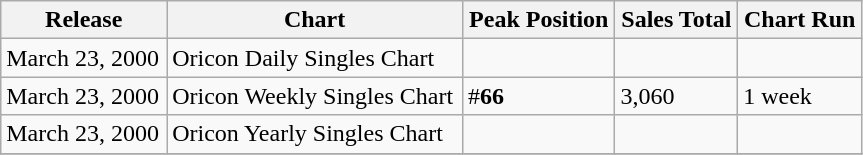<table class="wikitable" width="575px">
<tr>
<th align="left">Release</th>
<th align="left">Chart</th>
<th align="left">Peak Position</th>
<th align="left">Sales Total</th>
<th align="left">Chart Run</th>
</tr>
<tr>
<td align="left">March 23, 2000</td>
<td align="left">Oricon Daily Singles Chart</td>
<td align="left"></td>
<td align="left"></td>
<td align="left"></td>
</tr>
<tr>
<td align="left">March 23, 2000</td>
<td align="left">Oricon Weekly Singles Chart</td>
<td align="left">#<strong>66</strong></td>
<td align="left">3,060</td>
<td align="left">1 week</td>
</tr>
<tr>
<td align="left">March 23, 2000</td>
<td align="left">Oricon Yearly Singles Chart</td>
<td align="left"></td>
<td align="left"></td>
<td align="left"></td>
</tr>
<tr>
</tr>
</table>
